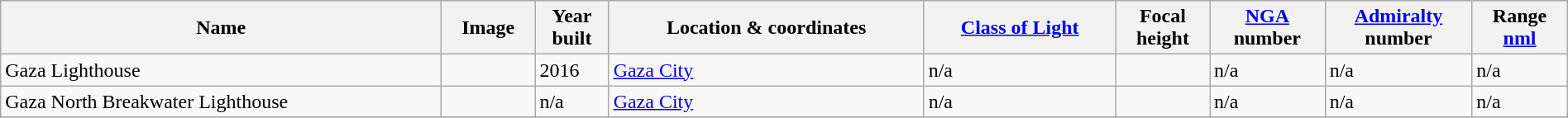<table class="wikitable sortable" style="width:100%">
<tr>
<th>Name</th>
<th>Image</th>
<th>Year<br>built</th>
<th>Location & coordinates</th>
<th><a href='#'>Class of Light</a></th>
<th>Focal<br>height</th>
<th><a href='#'>NGA</a><br>number</th>
<th><a href='#'>Admiralty</a><br>number</th>
<th>Range<br><a href='#'>nml</a></th>
</tr>
<tr>
<td>Gaza Lighthouse</td>
<td></td>
<td>2016</td>
<td><a href='#'>Gaza City</a><br> </td>
<td>n/a</td>
<td></td>
<td>n/a</td>
<td>n/a</td>
<td>n/a</td>
</tr>
<tr>
<td>Gaza North Breakwater Lighthouse</td>
<td></td>
<td>n/a</td>
<td><a href='#'>Gaza City</a><br> </td>
<td>n/a</td>
<td></td>
<td>n/a</td>
<td>n/a</td>
<td>n/a</td>
</tr>
<tr>
</tr>
</table>
